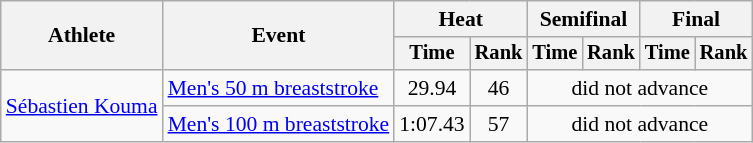<table class=wikitable style="font-size:90%">
<tr>
<th rowspan="2">Athlete</th>
<th rowspan="2">Event</th>
<th colspan="2">Heat</th>
<th colspan="2">Semifinal</th>
<th colspan="2">Final</th>
</tr>
<tr style="font-size:95%">
<th>Time</th>
<th>Rank</th>
<th>Time</th>
<th>Rank</th>
<th>Time</th>
<th>Rank</th>
</tr>
<tr align=center>
<td align=left rowspan=2><a href='#'>Sébastien Kouma</a></td>
<td align=left><a href='#'>Men's 50 m breaststroke</a></td>
<td>29.94</td>
<td>46</td>
<td colspan=4>did not advance</td>
</tr>
<tr align=center>
<td align=left><a href='#'>Men's 100 m breaststroke</a></td>
<td>1:07.43</td>
<td>57</td>
<td colspan=4>did not advance</td>
</tr>
</table>
